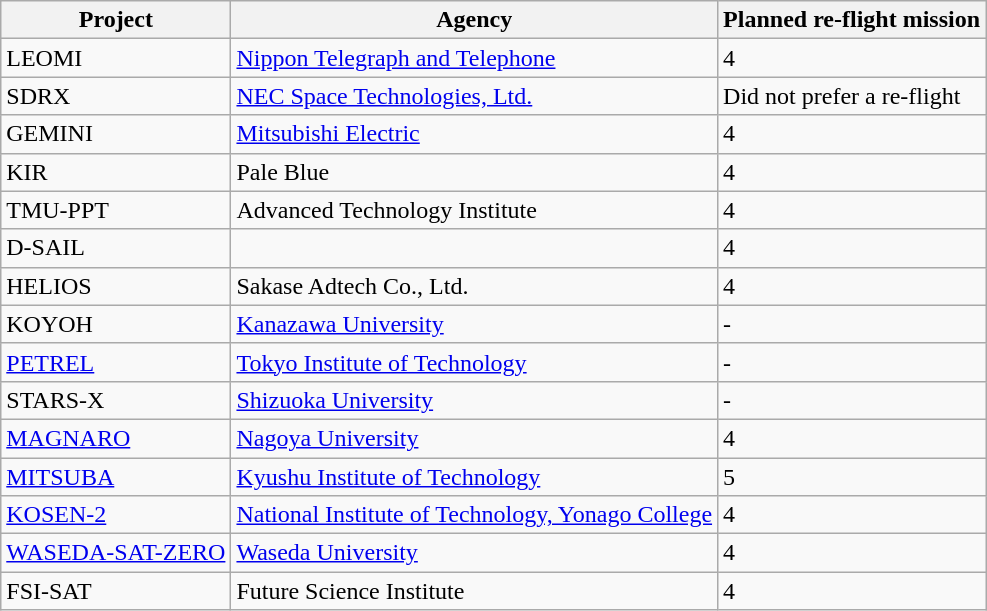<table class="wikitable">
<tr>
<th>Project</th>
<th>Agency</th>
<th>Planned re-flight mission</th>
</tr>
<tr>
<td nowrap>LEOMI</td>
<td><a href='#'>Nippon Telegraph and Telephone</a></td>
<td>4</td>
</tr>
<tr>
<td>SDRX</td>
<td><a href='#'>NEC Space Technologies, Ltd.</a></td>
<td>Did not prefer a re-flight</td>
</tr>
<tr>
<td>GEMINI</td>
<td><a href='#'>Mitsubishi Electric</a></td>
<td>4</td>
</tr>
<tr>
<td>KIR</td>
<td>Pale Blue</td>
<td>4</td>
</tr>
<tr>
<td>TMU-PPT</td>
<td>Advanced Technology Institute</td>
<td>4</td>
</tr>
<tr>
<td>D-SAIL</td>
<td></td>
<td>4</td>
</tr>
<tr>
<td>HELIOS</td>
<td>Sakase Adtech Co., Ltd.</td>
<td>4</td>
</tr>
<tr>
<td nowrap>KOYOH</td>
<td><a href='#'>Kanazawa University</a></td>
<td>-</td>
</tr>
<tr>
<td nowrap><a href='#'>PETREL</a></td>
<td><a href='#'>Tokyo Institute of Technology</a></td>
<td>-</td>
</tr>
<tr>
<td nowrap>STARS-X</td>
<td><a href='#'>Shizuoka University</a></td>
<td>-</td>
</tr>
<tr>
<td nowrap><a href='#'>MAGNARO</a></td>
<td><a href='#'>Nagoya University</a></td>
<td>4</td>
</tr>
<tr>
<td nowrap><a href='#'>MITSUBA</a></td>
<td><a href='#'>Kyushu Institute of Technology</a></td>
<td>5</td>
</tr>
<tr>
<td nowrap><a href='#'>KOSEN-2</a></td>
<td><a href='#'>National Institute of Technology, Yonago College</a></td>
<td>4</td>
</tr>
<tr>
<td nowrap><a href='#'>WASEDA-SAT-ZERO</a></td>
<td><a href='#'>Waseda University</a></td>
<td>4</td>
</tr>
<tr>
<td nowrap>FSI-SAT</td>
<td>Future Science Institute</td>
<td>4</td>
</tr>
</table>
